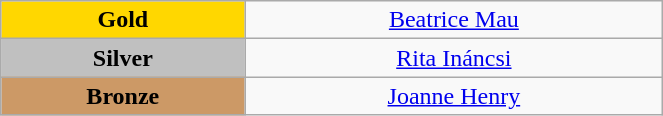<table class="wikitable" style="text-align:center; " width="35%">
<tr>
<td bgcolor="gold"><strong>Gold</strong></td>
<td><a href='#'>Beatrice Mau</a><br>  <small><em></em></small></td>
</tr>
<tr>
<td bgcolor="silver"><strong>Silver</strong></td>
<td><a href='#'>Rita Ináncsi</a><br>  <small><em></em></small></td>
</tr>
<tr>
<td bgcolor="CC9966"><strong>Bronze</strong></td>
<td><a href='#'>Joanne Henry</a><br>  <small><em></em></small></td>
</tr>
</table>
